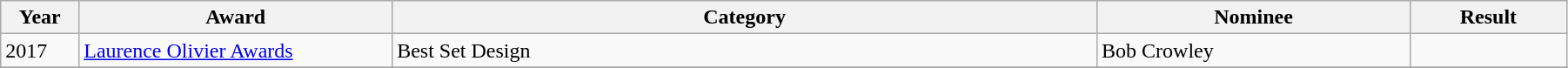<table class="wikitable" style="width:95%;">
<tr>
<th style="width:5%;">Year</th>
<th style="width:20%;">Award</th>
<th style="width:45%;">Category</th>
<th style="width:20%;">Nominee</th>
<th style="width:10%;">Result</th>
</tr>
<tr>
<td>2017</td>
<td><a href='#'>Laurence Olivier Awards</a></td>
<td>Best Set Design</td>
<td>Bob Crowley</td>
<td></td>
</tr>
<tr>
</tr>
</table>
